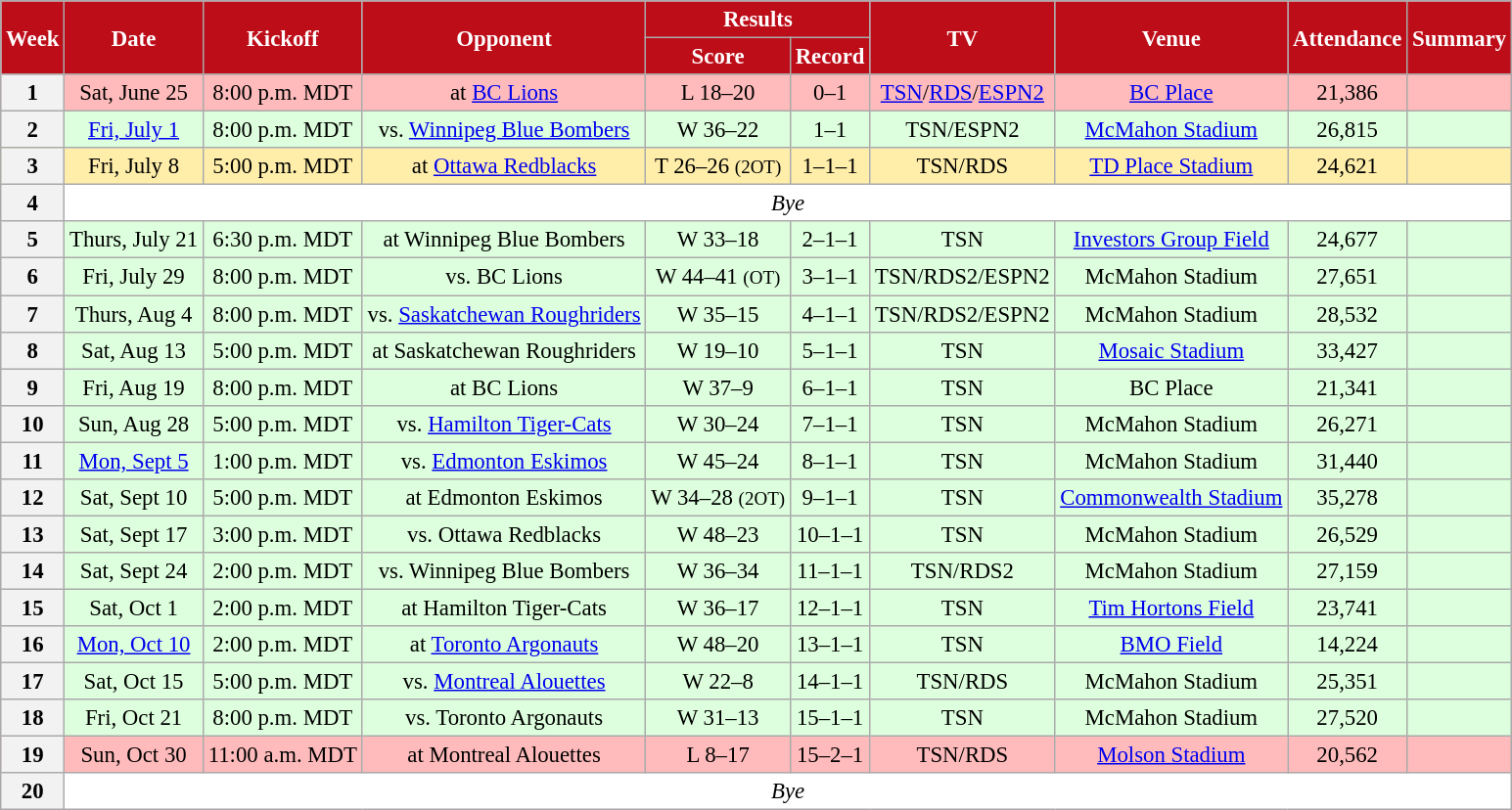<table class="wikitable" style="font-size: 95%;">
<tr>
<th style="background:#BD0D18;color:#FFFFFF;" rowspan=2>Week</th>
<th style="background:#BD0D18;color:#FFFFFF;" rowspan=2>Date</th>
<th style="background:#BD0D18;color:#FFFFFF;" rowspan=2>Kickoff</th>
<th style="background:#BD0D18;color:#FFFFFF;" rowspan=2>Opponent</th>
<th style="background:#BD0D18;color:#FFFFFF;" colspan=2>Results</th>
<th style="background:#BD0D18;color:#FFFFFF;" rowspan=2>TV</th>
<th style="background:#BD0D18;color:#FFFFFF;" rowspan=2>Venue</th>
<th style="background:#BD0D18;color:#FFFFFF;" rowspan=2>Attendance</th>
<th style="background:#BD0D18;color:#FFFFFF;" rowspan=2>Summary</th>
</tr>
<tr>
<th style="background:#BD0D18;color:#FFFFFF;">Score</th>
<th style="background:#BD0D18;color:#FFFFFF;">Record</th>
</tr>
<tr align="center" bgcolor="#ffbbbb">
<th align="center"><strong>1</strong></th>
<td align="center">Sat, June 25</td>
<td align="center">8:00 p.m. MDT</td>
<td align="center">at <a href='#'>BC Lions</a></td>
<td align="center">L 18–20</td>
<td align="center">0–1</td>
<td align="center"><a href='#'>TSN</a>/<a href='#'>RDS</a>/<a href='#'>ESPN2</a></td>
<td align="center"><a href='#'>BC Place</a></td>
<td align="center">21,386</td>
<td align="center"></td>
</tr>
<tr align="center" bgcolor="#ddffdd">
<th align="center"><strong>2</strong></th>
<td align="center"><a href='#'>Fri, July 1</a></td>
<td align="center">8:00 p.m. MDT</td>
<td align="center">vs. <a href='#'>Winnipeg Blue Bombers</a></td>
<td align="center">W 36–22</td>
<td align="center">1–1</td>
<td align="center">TSN/ESPN2</td>
<td align="center"><a href='#'>McMahon Stadium</a></td>
<td align="center">26,815</td>
<td align="center"></td>
</tr>
<tr align="center" bgcolor="#ffeeaa">
<th align="center"><strong>3</strong></th>
<td align="center">Fri, July 8</td>
<td align="center">5:00 p.m. MDT</td>
<td align="center">at <a href='#'>Ottawa Redblacks</a></td>
<td align="center">T 26–26 <small>(2OT)</small></td>
<td align="center">1–1–1</td>
<td align="center">TSN/RDS</td>
<td align="center"><a href='#'>TD Place Stadium</a></td>
<td align="center">24,621</td>
<td align="center"></td>
</tr>
<tr align="center" bgcolor="#ffffff">
<th align="center"><strong>4</strong></th>
<td colspan=9 align="center" valign="middle"><em>Bye</em></td>
</tr>
<tr align="center" bgcolor="#ddffdd">
<th align="center"><strong>5</strong></th>
<td align="center">Thurs, July 21</td>
<td align="center">6:30 p.m. MDT</td>
<td align="center">at Winnipeg Blue Bombers</td>
<td align="center">W 33–18</td>
<td align="center">2–1–1</td>
<td align="center">TSN</td>
<td align="center"><a href='#'>Investors Group Field</a></td>
<td align="center">24,677</td>
<td align="center"></td>
</tr>
<tr align="center" bgcolor="#ddffdd">
<th align="center"><strong>6</strong></th>
<td align="center">Fri, July 29</td>
<td align="center">8:00 p.m. MDT</td>
<td align="center">vs. BC Lions</td>
<td align="center">W 44–41 <small>(OT)</small></td>
<td align="center">3–1–1</td>
<td align="center">TSN/RDS2/ESPN2</td>
<td align="center">McMahon Stadium</td>
<td align="center">27,651</td>
<td align="center"></td>
</tr>
<tr align="center" bgcolor="#ddffdd">
<th align="center"><strong>7</strong></th>
<td align="center">Thurs, Aug 4</td>
<td align="center">8:00 p.m. MDT</td>
<td align="center">vs. <a href='#'>Saskatchewan Roughriders</a></td>
<td align="center">W 35–15</td>
<td align="center">4–1–1</td>
<td align="center">TSN/RDS2/ESPN2</td>
<td align="center">McMahon Stadium</td>
<td align="center">28,532</td>
<td align="center"></td>
</tr>
<tr align="center" bgcolor="#ddffdd">
<th align="center"><strong>8</strong></th>
<td align="center">Sat, Aug 13</td>
<td align="center">5:00 p.m. MDT</td>
<td align="center">at Saskatchewan Roughriders</td>
<td align="center">W 19–10</td>
<td align="center">5–1–1</td>
<td align="center">TSN</td>
<td align="center"><a href='#'>Mosaic Stadium</a></td>
<td align="center">33,427</td>
<td align="center"></td>
</tr>
<tr align="center" bgcolor="#ddffdd">
<th align="center"><strong>9</strong></th>
<td align="center">Fri, Aug 19</td>
<td align="center">8:00 p.m. MDT</td>
<td align="center">at BC Lions</td>
<td align="center">W 37–9</td>
<td align="center">6–1–1</td>
<td align="center">TSN</td>
<td align="center">BC Place</td>
<td align="center">21,341</td>
<td align="center"></td>
</tr>
<tr align="center" bgcolor="#ddffdd">
<th align="center"><strong>10</strong></th>
<td align="center">Sun, Aug 28</td>
<td align="center">5:00 p.m. MDT</td>
<td align="center">vs. <a href='#'>Hamilton Tiger-Cats</a></td>
<td align="center">W 30–24</td>
<td align="center">7–1–1</td>
<td align="center">TSN</td>
<td align="center">McMahon Stadium</td>
<td align="center">26,271</td>
<td align="center"></td>
</tr>
<tr align="center" bgcolor="#ddffdd">
<th align="center"><strong>11</strong></th>
<td align="center"><a href='#'>Mon, Sept 5</a></td>
<td align="center">1:00 p.m. MDT</td>
<td align="center">vs. <a href='#'>Edmonton Eskimos</a></td>
<td align="center">W 45–24</td>
<td align="center">8–1–1</td>
<td align="center">TSN</td>
<td align="center">McMahon Stadium</td>
<td align="center">31,440</td>
<td align="center"></td>
</tr>
<tr align="center" bgcolor="#ddffdd">
<th align="center"><strong>12</strong></th>
<td align="center">Sat, Sept 10</td>
<td align="center">5:00 p.m. MDT</td>
<td align="center">at Edmonton Eskimos</td>
<td align="center">W 34–28 <small>(2OT)</small></td>
<td align="center">9–1–1</td>
<td align="center">TSN</td>
<td align="center"><a href='#'>Commonwealth Stadium</a></td>
<td align="center">35,278</td>
<td align="center"></td>
</tr>
<tr align="center" bgcolor="#ddffdd">
<th align="center"><strong>13</strong></th>
<td align="center">Sat, Sept 17</td>
<td align="center">3:00 p.m. MDT</td>
<td align="center">vs. Ottawa Redblacks</td>
<td align="center">W 48–23</td>
<td align="center">10–1–1</td>
<td align="center">TSN</td>
<td align="center">McMahon Stadium</td>
<td align="center">26,529</td>
<td align="center"></td>
</tr>
<tr align="center" bgcolor="#ddffdd">
<th align="center"><strong>14</strong></th>
<td align="center">Sat, Sept 24</td>
<td align="center">2:00 p.m. MDT</td>
<td align="center">vs. Winnipeg Blue Bombers</td>
<td align="center">W 36–34</td>
<td align="center">11–1–1</td>
<td align="center">TSN/RDS2</td>
<td align="center">McMahon Stadium</td>
<td align="center">27,159</td>
<td align="center"></td>
</tr>
<tr align="center" bgcolor="#ddffdd">
<th align="center"><strong>15</strong></th>
<td align="center">Sat, Oct 1</td>
<td align="center">2:00 p.m. MDT</td>
<td align="center">at Hamilton Tiger-Cats</td>
<td align="center">W 36–17</td>
<td align="center">12–1–1</td>
<td align="center">TSN</td>
<td align="center"><a href='#'>Tim Hortons Field</a></td>
<td align="center">23,741</td>
<td align="center"></td>
</tr>
<tr align="center" bgcolor="#ddffdd">
<th align="center"><strong>16</strong></th>
<td align="center"><a href='#'>Mon, Oct 10</a></td>
<td align="center">2:00 p.m. MDT</td>
<td align="center">at <a href='#'>Toronto Argonauts</a></td>
<td align="center">W 48–20</td>
<td align="center">13–1–1</td>
<td align="center">TSN</td>
<td align="center"><a href='#'>BMO Field</a></td>
<td align="center">14,224</td>
<td align="center"></td>
</tr>
<tr align="center" bgcolor="#ddffdd">
<th align="center"><strong>17</strong></th>
<td align="center">Sat, Oct 15</td>
<td align="center">5:00 p.m. MDT</td>
<td align="center">vs. <a href='#'>Montreal Alouettes</a></td>
<td align="center">W 22–8</td>
<td align="center">14–1–1</td>
<td align="center">TSN/RDS</td>
<td align="center">McMahon Stadium</td>
<td align="center">25,351</td>
<td align="center"></td>
</tr>
<tr align="center" bgcolor="#ddffdd">
<th align="center"><strong>18</strong></th>
<td align="center">Fri, Oct 21</td>
<td align="center">8:00 p.m. MDT</td>
<td align="center">vs. Toronto Argonauts</td>
<td align="center">W 31–13</td>
<td align="center">15–1–1</td>
<td align="center">TSN</td>
<td align="center">McMahon Stadium</td>
<td align="center">27,520</td>
<td align="center"></td>
</tr>
<tr align="center" bgcolor="#ffbbbb">
<th align="center"><strong>19</strong></th>
<td align="center">Sun, Oct 30</td>
<td align="center">11:00 a.m. MDT</td>
<td align="center">at Montreal Alouettes</td>
<td align="center">L 8–17</td>
<td align="center">15–2–1</td>
<td align="center">TSN/RDS</td>
<td align="center"><a href='#'>Molson Stadium</a></td>
<td align="center">20,562</td>
<td align="center"></td>
</tr>
<tr align="center" bgcolor="#ffffff">
<th align="center"><strong>20</strong></th>
<td colspan=9 align="center" valign="middle"><em>Bye</em></td>
</tr>
</table>
